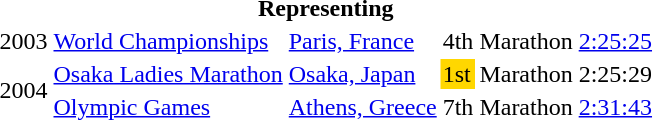<table>
<tr>
<th colspan="6">Representing </th>
</tr>
<tr>
<td>2003</td>
<td><a href='#'>World Championships</a></td>
<td><a href='#'>Paris, France</a></td>
<td>4th</td>
<td>Marathon</td>
<td><a href='#'>2:25:25</a></td>
</tr>
<tr>
<td rowspan=2>2004</td>
<td><a href='#'>Osaka Ladies Marathon</a></td>
<td><a href='#'>Osaka, Japan</a></td>
<td bgcolor="gold">1st</td>
<td>Marathon</td>
<td>2:25:29</td>
</tr>
<tr>
<td><a href='#'>Olympic Games</a></td>
<td><a href='#'>Athens, Greece</a></td>
<td>7th</td>
<td>Marathon</td>
<td><a href='#'>2:31:43</a></td>
</tr>
</table>
